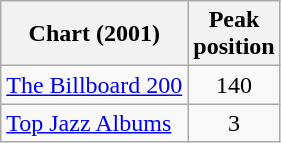<table class= "wikitable">
<tr>
<th>Chart (2001)</th>
<th>Peak<br>position</th>
</tr>
<tr>
<td><a href='#'>The Billboard 200</a></td>
<td style="text-align:center">140</td>
</tr>
<tr>
<td><a href='#'>Top Jazz Albums</a></td>
<td style="text-align:center">3</td>
</tr>
</table>
